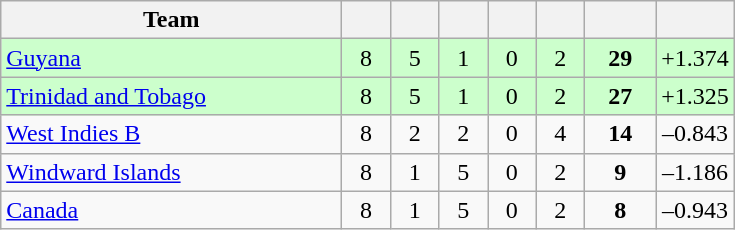<table class="wikitable" style="text-align:center">
<tr>
<th width=220>Team</th>
<th width=25></th>
<th width=25></th>
<th width=25></th>
<th width=25></th>
<th width=25></th>
<th width=40></th>
<th width=40></th>
</tr>
<tr style="background-color:#cfc">
<td style="text-align:left;"><a href='#'>Guyana</a></td>
<td>8</td>
<td>5</td>
<td>1</td>
<td>0</td>
<td>2</td>
<td><strong>29</strong></td>
<td>+1.374</td>
</tr>
<tr style="background-color:#cfc">
<td style="text-align:left;"><a href='#'>Trinidad and Tobago</a></td>
<td>8</td>
<td>5</td>
<td>1</td>
<td>0</td>
<td>2</td>
<td><strong>27</strong></td>
<td>+1.325</td>
</tr>
<tr>
<td style="text-align:left;"><a href='#'>West Indies B</a></td>
<td>8</td>
<td>2</td>
<td>2</td>
<td>0</td>
<td>4</td>
<td><strong>14</strong></td>
<td>–0.843</td>
</tr>
<tr>
<td style="text-align:left;"><a href='#'>Windward Islands</a></td>
<td>8</td>
<td>1</td>
<td>5</td>
<td>0</td>
<td>2</td>
<td><strong>9</strong></td>
<td>–1.186</td>
</tr>
<tr>
<td style="text-align:left;"><a href='#'>Canada</a></td>
<td>8</td>
<td>1</td>
<td>5</td>
<td>0</td>
<td>2</td>
<td><strong>8</strong></td>
<td>–0.943</td>
</tr>
</table>
